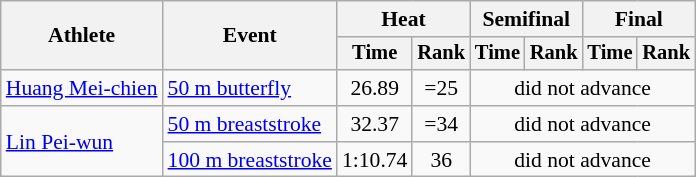<table class="wikitable" style="text-align:center; font-size:90%">
<tr>
<th rowspan="2">Athlete</th>
<th rowspan="2">Event</th>
<th colspan="2">Heat</th>
<th colspan="2">Semifinal</th>
<th colspan="2">Final</th>
</tr>
<tr style="font-size:95%">
<th>Time</th>
<th>Rank</th>
<th>Time</th>
<th>Rank</th>
<th>Time</th>
<th>Rank</th>
</tr>
<tr>
<td align=left><a href='#'>Huang Mei-chien</a></td>
<td align=left><a href='#'>50 m butterfly</a></td>
<td>26.89</td>
<td>=25</td>
<td colspan=4>did not advance</td>
</tr>
<tr>
<td align=left rowspan=2><a href='#'>Lin Pei-wun</a></td>
<td align=left><a href='#'>50 m breaststroke</a></td>
<td>32.37</td>
<td>=34</td>
<td colspan=4>did not advance</td>
</tr>
<tr>
<td align=left><a href='#'>100 m breaststroke</a></td>
<td>1:10.74</td>
<td>36</td>
<td colspan=4>did not advance</td>
</tr>
</table>
